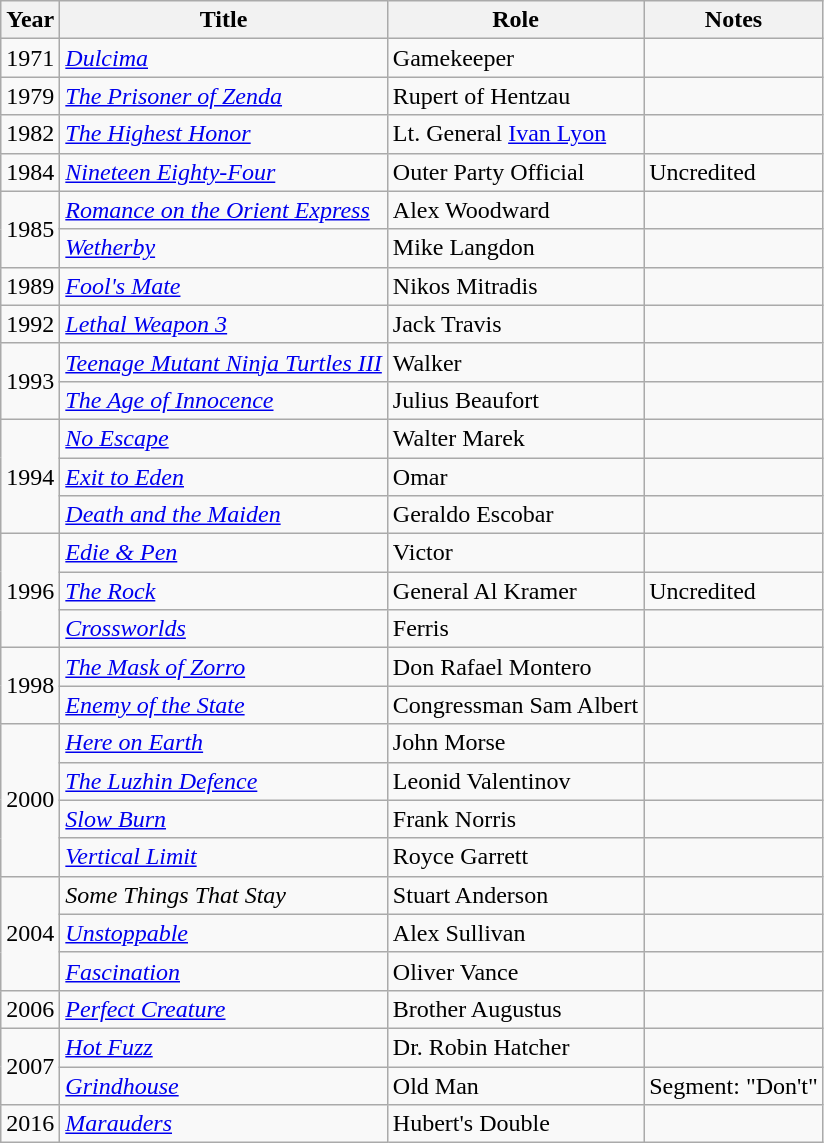<table class="wikitable">
<tr>
<th>Year</th>
<th>Title</th>
<th>Role</th>
<th>Notes</th>
</tr>
<tr>
<td>1971</td>
<td><em><a href='#'>Dulcima</a></em></td>
<td>Gamekeeper</td>
<td></td>
</tr>
<tr>
<td>1979</td>
<td><em><a href='#'>The Prisoner of Zenda</a></em></td>
<td>Rupert of Hentzau</td>
<td></td>
</tr>
<tr>
<td>1982</td>
<td><em><a href='#'>The Highest Honor</a></em></td>
<td>Lt. General <a href='#'>Ivan Lyon</a></td>
<td></td>
</tr>
<tr>
<td>1984</td>
<td><a href='#'><em>Nineteen Eighty-Four</em></a></td>
<td>Outer Party Official</td>
<td>Uncredited</td>
</tr>
<tr>
<td rowspan="2">1985</td>
<td><em><a href='#'>Romance on the Orient Express</a></em></td>
<td>Alex Woodward</td>
<td></td>
</tr>
<tr>
<td><em><a href='#'>Wetherby</a></em></td>
<td>Mike Langdon</td>
<td></td>
</tr>
<tr>
<td>1989</td>
<td><a href='#'><em>Fool's Mate</em></a></td>
<td>Nikos Mitradis</td>
<td></td>
</tr>
<tr>
<td>1992</td>
<td><em><a href='#'>Lethal Weapon 3</a></em></td>
<td>Jack Travis</td>
<td></td>
</tr>
<tr>
<td rowspan="2">1993</td>
<td><em><a href='#'>Teenage Mutant Ninja Turtles III</a></em></td>
<td>Walker</td>
<td></td>
</tr>
<tr>
<td><em><a href='#'>The Age of Innocence</a></em></td>
<td>Julius Beaufort</td>
<td></td>
</tr>
<tr>
<td rowspan="3">1994</td>
<td><em><a href='#'>No Escape</a></em></td>
<td>Walter Marek</td>
<td></td>
</tr>
<tr>
<td><em><a href='#'>Exit to Eden</a></em></td>
<td>Omar</td>
<td></td>
</tr>
<tr>
<td><em><a href='#'>Death and the Maiden</a></em></td>
<td>Geraldo Escobar</td>
<td></td>
</tr>
<tr>
<td rowspan="3">1996</td>
<td><em><a href='#'>Edie & Pen</a></em></td>
<td>Victor</td>
<td></td>
</tr>
<tr>
<td><em><a href='#'>The Rock</a></em></td>
<td>General Al Kramer</td>
<td>Uncredited</td>
</tr>
<tr>
<td><em><a href='#'>Crossworlds</a></em></td>
<td>Ferris</td>
<td></td>
</tr>
<tr>
<td rowspan="2">1998</td>
<td><em><a href='#'>The Mask of Zorro</a></em></td>
<td>Don Rafael Montero</td>
<td></td>
</tr>
<tr>
<td><em><a href='#'>Enemy of the State</a></em></td>
<td>Congressman Sam Albert</td>
<td></td>
</tr>
<tr>
<td rowspan="4">2000</td>
<td><em><a href='#'>Here on Earth</a></em></td>
<td>John Morse</td>
<td></td>
</tr>
<tr>
<td><em><a href='#'>The Luzhin Defence</a></em></td>
<td>Leonid Valentinov</td>
<td></td>
</tr>
<tr>
<td><em><a href='#'>Slow Burn</a></em></td>
<td>Frank Norris</td>
<td></td>
</tr>
<tr>
<td><em><a href='#'>Vertical Limit</a></em></td>
<td>Royce Garrett</td>
<td></td>
</tr>
<tr>
<td rowspan="3">2004</td>
<td><em>Some Things That Stay</em></td>
<td>Stuart Anderson</td>
<td></td>
</tr>
<tr>
<td><em><a href='#'>Unstoppable</a></em></td>
<td>Alex Sullivan</td>
<td></td>
</tr>
<tr>
<td><em><a href='#'>Fascination</a></em></td>
<td>Oliver Vance</td>
<td></td>
</tr>
<tr>
<td>2006</td>
<td><em><a href='#'>Perfect Creature</a></em></td>
<td>Brother Augustus</td>
<td></td>
</tr>
<tr>
<td rowspan="2">2007</td>
<td><em><a href='#'>Hot Fuzz</a></em></td>
<td>Dr. Robin Hatcher</td>
<td></td>
</tr>
<tr>
<td><em><a href='#'>Grindhouse</a></em></td>
<td>Old Man</td>
<td>Segment: "Don't"</td>
</tr>
<tr>
<td>2016</td>
<td><em><a href='#'>Marauders</a></em></td>
<td>Hubert's Double</td>
<td></td>
</tr>
</table>
